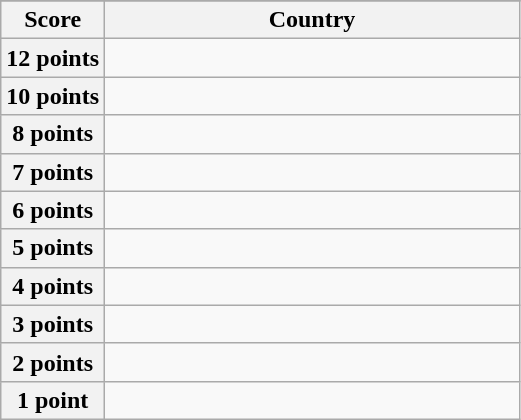<table class="wikitable">
<tr>
</tr>
<tr>
<th scope="col" width="20%">Score</th>
<th scope="col">Country</th>
</tr>
<tr>
<th scope="row">12 points</th>
<td></td>
</tr>
<tr>
<th scope="row">10 points</th>
<td></td>
</tr>
<tr>
<th scope="row">8 points</th>
<td></td>
</tr>
<tr>
<th scope="row">7 points</th>
<td></td>
</tr>
<tr>
<th scope="row">6 points</th>
<td></td>
</tr>
<tr>
<th scope="row">5 points</th>
<td></td>
</tr>
<tr>
<th scope="row">4 points</th>
<td></td>
</tr>
<tr>
<th scope="row">3 points</th>
<td></td>
</tr>
<tr>
<th scope="row">2 points</th>
<td></td>
</tr>
<tr>
<th scope="row">1 point</th>
<td></td>
</tr>
</table>
